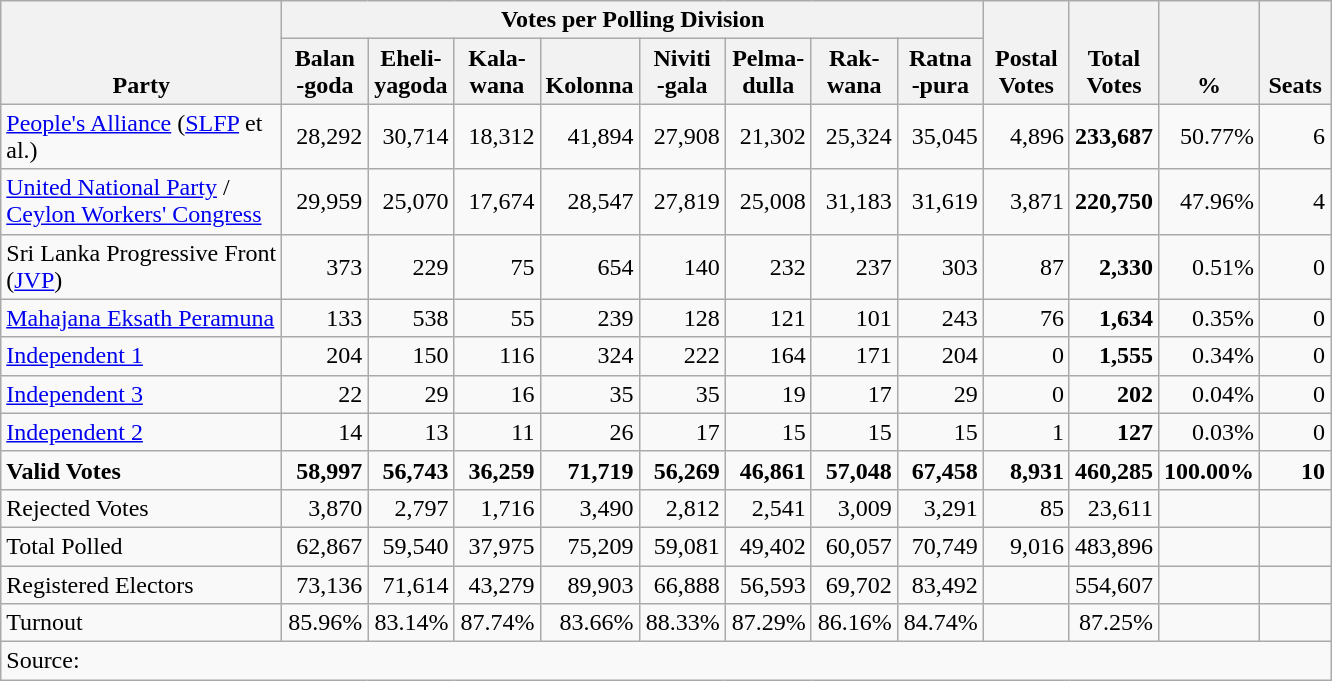<table class="wikitable" border="1" style="text-align:right;">
<tr>
<th align=left valign=bottom rowspan=2 width="180">Party</th>
<th colspan=8>Votes per Polling Division</th>
<th align=center valign=bottom rowspan=2 width="50">Postal<br>Votes</th>
<th align=center valign=bottom rowspan=2 width="50">Total Votes</th>
<th align=center valign=bottom rowspan=2 width="50">%</th>
<th align=center valign=bottom rowspan=2 width="40">Seats</th>
</tr>
<tr>
<th align=center valign=bottom width="50">Balan<br>-goda</th>
<th align=center valign=bottom width="50">Eheli-<br>yagoda</th>
<th align=center valign=bottom width="50">Kala-<br>wana</th>
<th align=center valign=bottom width="50">Kolonna</th>
<th align=center valign=bottom width="50">Niviti<br>-gala</th>
<th align=center valign=bottom width="50">Pelma-<br>dulla</th>
<th align=center valign=bottom width="50">Rak-<br>wana</th>
<th align=center valign=bottom width="50">Ratna<br>-pura</th>
</tr>
<tr>
<td align=left><a href='#'>People's Alliance</a> (<a href='#'>SLFP</a> et al.)</td>
<td>28,292</td>
<td>30,714</td>
<td>18,312</td>
<td>41,894</td>
<td>27,908</td>
<td>21,302</td>
<td>25,324</td>
<td>35,045</td>
<td>4,896</td>
<td><strong>233,687</strong></td>
<td>50.77%</td>
<td>6</td>
</tr>
<tr>
<td align=left><a href='#'>United National Party</a> /<br><a href='#'>Ceylon Workers' Congress</a></td>
<td>29,959</td>
<td>25,070</td>
<td>17,674</td>
<td>28,547</td>
<td>27,819</td>
<td>25,008</td>
<td>31,183</td>
<td>31,619</td>
<td>3,871</td>
<td><strong>220,750</strong></td>
<td>47.96%</td>
<td>4</td>
</tr>
<tr>
<td align=left>Sri Lanka Progressive Front (<a href='#'>JVP</a>)</td>
<td>373</td>
<td>229</td>
<td>75</td>
<td>654</td>
<td>140</td>
<td>232</td>
<td>237</td>
<td>303</td>
<td>87</td>
<td><strong>2,330</strong></td>
<td>0.51%</td>
<td>0</td>
</tr>
<tr>
<td align=left><a href='#'>Mahajana Eksath Peramuna</a></td>
<td>133</td>
<td>538</td>
<td>55</td>
<td>239</td>
<td>128</td>
<td>121</td>
<td>101</td>
<td>243</td>
<td>76</td>
<td><strong>1,634</strong></td>
<td>0.35%</td>
<td>0</td>
</tr>
<tr>
<td align=left><a href='#'>Independent 1</a></td>
<td>204</td>
<td>150</td>
<td>116</td>
<td>324</td>
<td>222</td>
<td>164</td>
<td>171</td>
<td>204</td>
<td>0</td>
<td><strong>1,555</strong></td>
<td>0.34%</td>
<td>0</td>
</tr>
<tr>
<td align=left><a href='#'>Independent 3</a></td>
<td>22</td>
<td>29</td>
<td>16</td>
<td>35</td>
<td>35</td>
<td>19</td>
<td>17</td>
<td>29</td>
<td>0</td>
<td><strong>202</strong></td>
<td>0.04%</td>
<td>0</td>
</tr>
<tr>
<td align=left><a href='#'>Independent 2</a></td>
<td>14</td>
<td>13</td>
<td>11</td>
<td>26</td>
<td>17</td>
<td>15</td>
<td>15</td>
<td>15</td>
<td>1</td>
<td><strong>127</strong></td>
<td>0.03%</td>
<td>0</td>
</tr>
<tr>
<td align=left><strong>Valid Votes</strong></td>
<td><strong>58,997</strong></td>
<td><strong>56,743</strong></td>
<td><strong>36,259</strong></td>
<td><strong>71,719</strong></td>
<td><strong>56,269</strong></td>
<td><strong>46,861</strong></td>
<td><strong>57,048</strong></td>
<td><strong>67,458</strong></td>
<td><strong>8,931</strong></td>
<td><strong>460,285</strong></td>
<td><strong>100.00%</strong></td>
<td><strong>10</strong></td>
</tr>
<tr>
<td align=left>Rejected Votes</td>
<td>3,870</td>
<td>2,797</td>
<td>1,716</td>
<td>3,490</td>
<td>2,812</td>
<td>2,541</td>
<td>3,009</td>
<td>3,291</td>
<td>85</td>
<td>23,611</td>
<td></td>
<td></td>
</tr>
<tr>
<td align=left>Total Polled</td>
<td>62,867</td>
<td>59,540</td>
<td>37,975</td>
<td>75,209</td>
<td>59,081</td>
<td>49,402</td>
<td>60,057</td>
<td>70,749</td>
<td>9,016</td>
<td>483,896</td>
<td></td>
<td></td>
</tr>
<tr>
<td align=left>Registered Electors</td>
<td>73,136</td>
<td>71,614</td>
<td>43,279</td>
<td>89,903</td>
<td>66,888</td>
<td>56,593</td>
<td>69,702</td>
<td>83,492</td>
<td></td>
<td>554,607</td>
<td></td>
<td></td>
</tr>
<tr>
<td align=left>Turnout</td>
<td>85.96%</td>
<td>83.14%</td>
<td>87.74%</td>
<td>83.66%</td>
<td>88.33%</td>
<td>87.29%</td>
<td>86.16%</td>
<td>84.74%</td>
<td></td>
<td>87.25%</td>
<td></td>
<td></td>
</tr>
<tr>
<td align=left colspan=14>Source:</td>
</tr>
</table>
